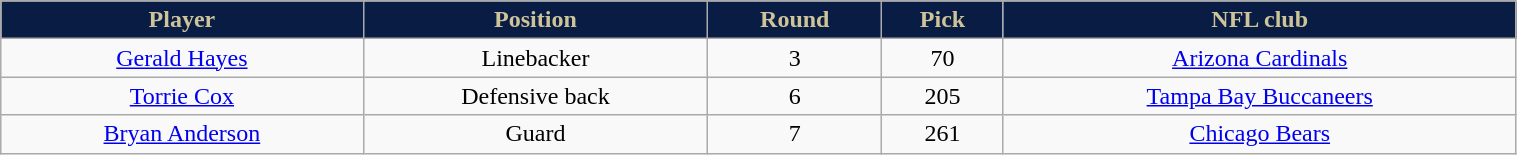<table class="wikitable" style="width:80%;">
<tr style="text-align:center; background:#091c44; color:#cec499;">
<td><strong>Player</strong></td>
<td><strong>Position</strong></td>
<td><strong>Round</strong></td>
<td><strong>Pick</strong></td>
<td><strong>NFL club</strong></td>
</tr>
<tr style="text-align:center;" bgcolor="">
<td><a href='#'>Gerald Hayes</a></td>
<td>Linebacker</td>
<td>3</td>
<td>70</td>
<td><a href='#'>Arizona Cardinals</a></td>
</tr>
<tr style="text-align:center;" bgcolor="">
<td><a href='#'>Torrie Cox</a></td>
<td>Defensive back</td>
<td>6</td>
<td>205</td>
<td><a href='#'>Tampa Bay Buccaneers</a></td>
</tr>
<tr style="text-align:center;" bgcolor="">
<td><a href='#'>Bryan Anderson</a></td>
<td>Guard</td>
<td>7</td>
<td>261</td>
<td><a href='#'>Chicago Bears</a></td>
</tr>
</table>
